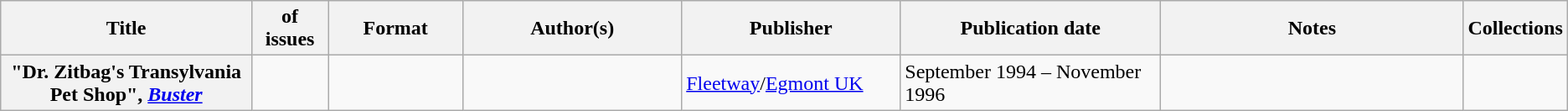<table class="wikitable">
<tr>
<th>Title</th>
<th style="width:40pt"> of issues</th>
<th style="width:75pt">Format</th>
<th style="width:125pt">Author(s)</th>
<th style="width:125pt">Publisher</th>
<th style="width:150pt">Publication date</th>
<th style="width:175pt">Notes</th>
<th>Collections</th>
</tr>
<tr>
<th>"Dr. Zitbag's Transylvania Pet Shop", <em><a href='#'>Buster</a></em></th>
<td></td>
<td></td>
<td></td>
<td><a href='#'>Fleetway</a>/<a href='#'>Egmont UK</a></td>
<td>September 1994 – November 1996</td>
<td></td>
<td></td>
</tr>
</table>
